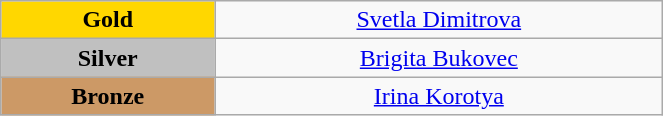<table class="wikitable" style=" text-align:center; " width="35%">
<tr>
<td bgcolor="gold"><strong>Gold</strong></td>
<td><a href='#'>Svetla Dimitrova</a><br>  <small><em></em></small></td>
</tr>
<tr>
<td bgcolor="silver"><strong>Silver</strong></td>
<td><a href='#'>Brigita Bukovec</a><br> <small><em></em></small></td>
</tr>
<tr>
<td bgcolor="CC9966"><strong>Bronze</strong></td>
<td><a href='#'>Irina Korotya</a><br>  <small><em></em></small></td>
</tr>
</table>
